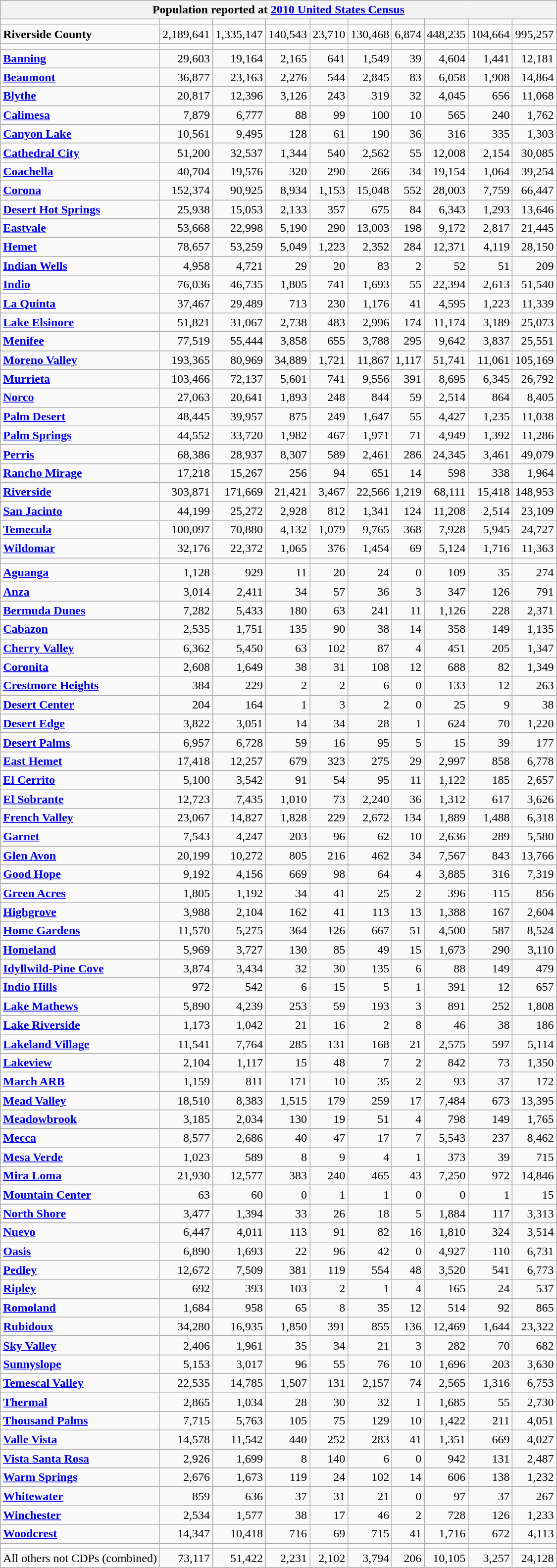<table class="wikitable collapsible collapsed">
<tr>
<th colspan=10>Population reported at <a href='#'>2010 United States Census</a></th>
</tr>
<tr>
<td></td>
<td></td>
<td></td>
<td></td>
<td></td>
<td></td>
<td></td>
<td></td>
<td></td>
<td></td>
</tr>
<tr>
<td><strong> Riverside County</strong></td>
<td align="right">2,189,641</td>
<td align="right">1,335,147</td>
<td align="right">140,543</td>
<td align="right">23,710</td>
<td align="right">130,468</td>
<td align="right">6,874</td>
<td align="right">448,235</td>
<td align="right">104,664</td>
<td align="right">995,257</td>
</tr>
<tr>
<td></td>
<td></td>
<td></td>
<td></td>
<td></td>
<td></td>
<td></td>
<td></td>
<td></td>
<td></td>
</tr>
<tr>
<td><strong><a href='#'>Banning</a></strong></td>
<td align="right">29,603</td>
<td align="right">19,164</td>
<td align="right">2,165</td>
<td align="right">641</td>
<td align="right">1,549</td>
<td align="right">39</td>
<td align="right">4,604</td>
<td align="right">1,441</td>
<td align="right">12,181</td>
</tr>
<tr>
<td><strong><a href='#'>Beaumont</a></strong></td>
<td align="right">36,877</td>
<td align="right">23,163</td>
<td align="right">2,276</td>
<td align="right">544</td>
<td align="right">2,845</td>
<td align="right">83</td>
<td align="right">6,058</td>
<td align="right">1,908</td>
<td align="right">14,864</td>
</tr>
<tr>
<td><strong><a href='#'>Blythe</a></strong></td>
<td align="right">20,817</td>
<td align="right">12,396</td>
<td align="right">3,126</td>
<td align="right">243</td>
<td align="right">319</td>
<td align="right">32</td>
<td align="right">4,045</td>
<td align="right">656</td>
<td align="right">11,068</td>
</tr>
<tr>
<td><strong><a href='#'>Calimesa</a></strong></td>
<td align="right">7,879</td>
<td align="right">6,777</td>
<td align="right">88</td>
<td align="right">99</td>
<td align="right">100</td>
<td align="right">10</td>
<td align="right">565</td>
<td align="right">240</td>
<td align="right">1,762</td>
</tr>
<tr>
<td><strong><a href='#'>Canyon Lake</a></strong></td>
<td align="right">10,561</td>
<td align="right">9,495</td>
<td align="right">128</td>
<td align="right">61</td>
<td align="right">190</td>
<td align="right">36</td>
<td align="right">316</td>
<td align="right">335</td>
<td align="right">1,303</td>
</tr>
<tr>
<td><strong><a href='#'>Cathedral City</a></strong></td>
<td align="right">51,200</td>
<td align="right">32,537</td>
<td align="right">1,344</td>
<td align="right">540</td>
<td align="right">2,562</td>
<td align="right">55</td>
<td align="right">12,008</td>
<td align="right">2,154</td>
<td align="right">30,085</td>
</tr>
<tr>
<td><strong><a href='#'>Coachella</a></strong></td>
<td align="right">40,704</td>
<td align="right">19,576</td>
<td align="right">320</td>
<td align="right">290</td>
<td align="right">266</td>
<td align="right">34</td>
<td align="right">19,154</td>
<td align="right">1,064</td>
<td align="right">39,254</td>
</tr>
<tr>
<td><strong><a href='#'>Corona</a></strong></td>
<td align="right">152,374</td>
<td align="right">90,925</td>
<td align="right">8,934</td>
<td align="right">1,153</td>
<td align="right">15,048</td>
<td align="right">552</td>
<td align="right">28,003</td>
<td align="right">7,759</td>
<td align="right">66,447</td>
</tr>
<tr>
<td><strong><a href='#'>Desert Hot Springs</a></strong></td>
<td align="right">25,938</td>
<td align="right">15,053</td>
<td align="right">2,133</td>
<td align="right">357</td>
<td align="right">675</td>
<td align="right">84</td>
<td align="right">6,343</td>
<td align="right">1,293</td>
<td align="right">13,646</td>
</tr>
<tr>
<td><strong><a href='#'>Eastvale</a></strong></td>
<td align="right">53,668</td>
<td align="right">22,998</td>
<td align="right">5,190</td>
<td align="right">290</td>
<td align="right">13,003</td>
<td align="right">198</td>
<td align="right">9,172</td>
<td align="right">2,817</td>
<td align="right">21,445</td>
</tr>
<tr>
<td><strong><a href='#'>Hemet</a></strong></td>
<td align="right">78,657</td>
<td align="right">53,259</td>
<td align="right">5,049</td>
<td align="right">1,223</td>
<td align="right">2,352</td>
<td align="right">284</td>
<td align="right">12,371</td>
<td align="right">4,119</td>
<td align="right">28,150</td>
</tr>
<tr>
<td><strong><a href='#'>Indian Wells</a></strong></td>
<td align="right">4,958</td>
<td align="right">4,721</td>
<td align="right">29</td>
<td align="right">20</td>
<td align="right">83</td>
<td align="right">2</td>
<td align="right">52</td>
<td align="right">51</td>
<td align="right">209</td>
</tr>
<tr>
<td><strong><a href='#'>Indio</a></strong></td>
<td align="right">76,036</td>
<td align="right">46,735</td>
<td align="right">1,805</td>
<td align="right">741</td>
<td align="right">1,693</td>
<td align="right">55</td>
<td align="right">22,394</td>
<td align="right">2,613</td>
<td align="right">51,540</td>
</tr>
<tr>
<td><strong><a href='#'>La Quinta</a></strong></td>
<td align="right">37,467</td>
<td align="right">29,489</td>
<td align="right">713</td>
<td align="right">230</td>
<td align="right">1,176</td>
<td align="right">41</td>
<td align="right">4,595</td>
<td align="right">1,223</td>
<td align="right">11,339</td>
</tr>
<tr>
<td><strong><a href='#'>Lake Elsinore</a></strong></td>
<td align="right">51,821</td>
<td align="right">31,067</td>
<td align="right">2,738</td>
<td align="right">483</td>
<td align="right">2,996</td>
<td align="right">174</td>
<td align="right">11,174</td>
<td align="right">3,189</td>
<td align="right">25,073</td>
</tr>
<tr>
<td><strong><a href='#'>Menifee</a></strong></td>
<td align="right">77,519</td>
<td align="right">55,444</td>
<td align="right">3,858</td>
<td align="right">655</td>
<td align="right">3,788</td>
<td align="right">295</td>
<td align="right">9,642</td>
<td align="right">3,837</td>
<td align="right">25,551</td>
</tr>
<tr>
<td><strong><a href='#'>Moreno Valley</a></strong></td>
<td align="right">193,365</td>
<td align="right">80,969</td>
<td align="right">34,889</td>
<td align="right">1,721</td>
<td align="right">11,867</td>
<td align="right">1,117</td>
<td align="right">51,741</td>
<td align="right">11,061</td>
<td align="right">105,169</td>
</tr>
<tr>
<td><strong><a href='#'>Murrieta</a></strong></td>
<td align="right">103,466</td>
<td align="right">72,137</td>
<td align="right">5,601</td>
<td align="right">741</td>
<td align="right">9,556</td>
<td align="right">391</td>
<td align="right">8,695</td>
<td align="right">6,345</td>
<td align="right">26,792</td>
</tr>
<tr>
<td><strong><a href='#'>Norco</a></strong></td>
<td align="right">27,063</td>
<td align="right">20,641</td>
<td align="right">1,893</td>
<td align="right">248</td>
<td align="right">844</td>
<td align="right">59</td>
<td align="right">2,514</td>
<td align="right">864</td>
<td align="right">8,405</td>
</tr>
<tr>
<td><strong><a href='#'>Palm Desert</a></strong></td>
<td align="right">48,445</td>
<td align="right">39,957</td>
<td align="right">875</td>
<td align="right">249</td>
<td align="right">1,647</td>
<td align="right">55</td>
<td align="right">4,427</td>
<td align="right">1,235</td>
<td align="right">11,038</td>
</tr>
<tr>
<td><strong><a href='#'>Palm Springs</a></strong></td>
<td align="right">44,552</td>
<td align="right">33,720</td>
<td align="right">1,982</td>
<td align="right">467</td>
<td align="right">1,971</td>
<td align="right">71</td>
<td align="right">4,949</td>
<td align="right">1,392</td>
<td align="right">11,286</td>
</tr>
<tr>
<td><strong><a href='#'>Perris</a></strong></td>
<td align="right">68,386</td>
<td align="right">28,937</td>
<td align="right">8,307</td>
<td align="right">589</td>
<td align="right">2,461</td>
<td align="right">286</td>
<td align="right">24,345</td>
<td align="right">3,461</td>
<td align="right">49,079</td>
</tr>
<tr>
<td><strong><a href='#'>Rancho Mirage</a></strong></td>
<td align="right">17,218</td>
<td align="right">15,267</td>
<td align="right">256</td>
<td align="right">94</td>
<td align="right">651</td>
<td align="right">14</td>
<td align="right">598</td>
<td align="right">338</td>
<td align="right">1,964</td>
</tr>
<tr>
<td><strong><a href='#'>Riverside</a></strong></td>
<td align="right">303,871</td>
<td align="right">171,669</td>
<td align="right">21,421</td>
<td align="right">3,467</td>
<td align="right">22,566</td>
<td align="right">1,219</td>
<td align="right">68,111</td>
<td align="right">15,418</td>
<td align="right">148,953</td>
</tr>
<tr>
<td><strong><a href='#'>San Jacinto</a></strong></td>
<td align="right">44,199</td>
<td align="right">25,272</td>
<td align="right">2,928</td>
<td align="right">812</td>
<td align="right">1,341</td>
<td align="right">124</td>
<td align="right">11,208</td>
<td align="right">2,514</td>
<td align="right">23,109</td>
</tr>
<tr>
<td><strong><a href='#'>Temecula</a></strong></td>
<td align="right">100,097</td>
<td align="right">70,880</td>
<td align="right">4,132</td>
<td align="right">1,079</td>
<td align="right">9,765</td>
<td align="right">368</td>
<td align="right">7,928</td>
<td align="right">5,945</td>
<td align="right">24,727</td>
</tr>
<tr>
<td><strong><a href='#'>Wildomar</a></strong></td>
<td align="right">32,176</td>
<td align="right">22,372</td>
<td align="right">1,065</td>
<td align="right">376</td>
<td align="right">1,454</td>
<td align="right">69</td>
<td align="right">5,124</td>
<td align="right">1,716</td>
<td align="right">11,363</td>
</tr>
<tr>
<td></td>
<td></td>
<td></td>
<td></td>
<td></td>
<td></td>
<td></td>
<td></td>
<td></td>
<td></td>
</tr>
<tr>
<td><strong><a href='#'>Aguanga</a></strong></td>
<td align="right">1,128</td>
<td align="right">929</td>
<td align="right">11</td>
<td align="right">20</td>
<td align="right">24</td>
<td align="right">0</td>
<td align="right">109</td>
<td align="right">35</td>
<td align="right">274</td>
</tr>
<tr>
<td><strong><a href='#'>Anza</a></strong></td>
<td align="right">3,014</td>
<td align="right">2,411</td>
<td align="right">34</td>
<td align="right">57</td>
<td align="right">36</td>
<td align="right">3</td>
<td align="right">347</td>
<td align="right">126</td>
<td align="right">791</td>
</tr>
<tr>
<td><strong><a href='#'>Bermuda Dunes</a></strong></td>
<td align="right">7,282</td>
<td align="right">5,433</td>
<td align="right">180</td>
<td align="right">63</td>
<td align="right">241</td>
<td align="right">11</td>
<td align="right">1,126</td>
<td align="right">228</td>
<td align="right">2,371</td>
</tr>
<tr>
<td><strong><a href='#'>Cabazon</a></strong></td>
<td align="right">2,535</td>
<td align="right">1,751</td>
<td align="right">135</td>
<td align="right">90</td>
<td align="right">38</td>
<td align="right">14</td>
<td align="right">358</td>
<td align="right">149</td>
<td align="right">1,135</td>
</tr>
<tr>
<td><strong><a href='#'>Cherry Valley</a></strong></td>
<td align="right">6,362</td>
<td align="right">5,450</td>
<td align="right">63</td>
<td align="right">102</td>
<td align="right">87</td>
<td align="right">4</td>
<td align="right">451</td>
<td align="right">205</td>
<td align="right">1,347</td>
</tr>
<tr>
<td><strong><a href='#'>Coronita</a></strong></td>
<td align="right">2,608</td>
<td align="right">1,649</td>
<td align="right">38</td>
<td align="right">31</td>
<td align="right">108</td>
<td align="right">12</td>
<td align="right">688</td>
<td align="right">82</td>
<td align="right">1,349</td>
</tr>
<tr>
<td><strong><a href='#'>Crestmore Heights</a></strong></td>
<td align="right">384</td>
<td align="right">229</td>
<td align="right">2</td>
<td align="right">2</td>
<td align="right">6</td>
<td align="right">0</td>
<td align="right">133</td>
<td align="right">12</td>
<td align="right">263</td>
</tr>
<tr>
<td><strong><a href='#'>Desert Center</a></strong></td>
<td align="right">204</td>
<td align="right">164</td>
<td align="right">1</td>
<td align="right">3</td>
<td align="right">2</td>
<td align="right">0</td>
<td align="right">25</td>
<td align="right">9</td>
<td align="right">38</td>
</tr>
<tr>
<td><strong><a href='#'>Desert Edge</a></strong></td>
<td align="right">3,822</td>
<td align="right">3,051</td>
<td align="right">14</td>
<td align="right">34</td>
<td align="right">28</td>
<td align="right">1</td>
<td align="right">624</td>
<td align="right">70</td>
<td align="right">1,220</td>
</tr>
<tr>
<td><strong><a href='#'>Desert Palms</a></strong></td>
<td align="right">6,957</td>
<td align="right">6,728</td>
<td align="right">59</td>
<td align="right">16</td>
<td align="right">95</td>
<td align="right">5</td>
<td align="right">15</td>
<td align="right">39</td>
<td align="right">177</td>
</tr>
<tr>
<td><strong><a href='#'>East Hemet</a></strong></td>
<td align="right">17,418</td>
<td align="right">12,257</td>
<td align="right">679</td>
<td align="right">323</td>
<td align="right">275</td>
<td align="right">29</td>
<td align="right">2,997</td>
<td align="right">858</td>
<td align="right">6,778</td>
</tr>
<tr>
<td><strong><a href='#'>El Cerrito</a></strong></td>
<td align="right">5,100</td>
<td align="right">3,542</td>
<td align="right">91</td>
<td align="right">54</td>
<td align="right">95</td>
<td align="right">11</td>
<td align="right">1,122</td>
<td align="right">185</td>
<td align="right">2,657</td>
</tr>
<tr>
<td><strong><a href='#'>El Sobrante</a></strong></td>
<td align="right">12,723</td>
<td align="right">7,435</td>
<td align="right">1,010</td>
<td align="right">73</td>
<td align="right">2,240</td>
<td align="right">36</td>
<td align="right">1,312</td>
<td align="right">617</td>
<td align="right">3,626</td>
</tr>
<tr>
<td><strong><a href='#'>French Valley</a></strong></td>
<td align="right">23,067</td>
<td align="right">14,827</td>
<td align="right">1,828</td>
<td align="right">229</td>
<td align="right">2,672</td>
<td align="right">134</td>
<td align="right">1,889</td>
<td align="right">1,488</td>
<td align="right">6,318</td>
</tr>
<tr>
<td><strong><a href='#'>Garnet</a></strong></td>
<td align="right">7,543</td>
<td align="right">4,247</td>
<td align="right">203</td>
<td align="right">96</td>
<td align="right">62</td>
<td align="right">10</td>
<td align="right">2,636</td>
<td align="right">289</td>
<td align="right">5,580</td>
</tr>
<tr>
<td><strong><a href='#'>Glen Avon</a></strong></td>
<td align="right">20,199</td>
<td align="right">10,272</td>
<td align="right">805</td>
<td align="right">216</td>
<td align="right">462</td>
<td align="right">34</td>
<td align="right">7,567</td>
<td align="right">843</td>
<td align="right">13,766</td>
</tr>
<tr>
<td><strong><a href='#'>Good Hope</a></strong></td>
<td align="right">9,192</td>
<td align="right">4,156</td>
<td align="right">669</td>
<td align="right">98</td>
<td align="right">64</td>
<td align="right">4</td>
<td align="right">3,885</td>
<td align="right">316</td>
<td align="right">7,319</td>
</tr>
<tr>
<td><strong><a href='#'>Green Acres</a></strong></td>
<td align="right">1,805</td>
<td align="right">1,192</td>
<td align="right">34</td>
<td align="right">41</td>
<td align="right">25</td>
<td align="right">2</td>
<td align="right">396</td>
<td align="right">115</td>
<td align="right">856</td>
</tr>
<tr>
<td><strong><a href='#'>Highgrove</a></strong></td>
<td align="right">3,988</td>
<td align="right">2,104</td>
<td align="right">162</td>
<td align="right">41</td>
<td align="right">113</td>
<td align="right">13</td>
<td align="right">1,388</td>
<td align="right">167</td>
<td align="right">2,604</td>
</tr>
<tr>
<td><strong><a href='#'>Home Gardens</a></strong></td>
<td align="right">11,570</td>
<td align="right">5,275</td>
<td align="right">364</td>
<td align="right">126</td>
<td align="right">667</td>
<td align="right">51</td>
<td align="right">4,500</td>
<td align="right">587</td>
<td align="right">8,524</td>
</tr>
<tr>
<td><strong><a href='#'>Homeland</a></strong></td>
<td align="right">5,969</td>
<td align="right">3,727</td>
<td align="right">130</td>
<td align="right">85</td>
<td align="right">49</td>
<td align="right">15</td>
<td align="right">1,673</td>
<td align="right">290</td>
<td align="right">3,110</td>
</tr>
<tr>
<td><strong><a href='#'>Idyllwild-Pine Cove</a></strong></td>
<td align="right">3,874</td>
<td align="right">3,434</td>
<td align="right">32</td>
<td align="right">30</td>
<td align="right">135</td>
<td align="right">6</td>
<td align="right">88</td>
<td align="right">149</td>
<td align="right">479</td>
</tr>
<tr>
<td><strong><a href='#'>Indio Hills</a></strong></td>
<td align="right">972</td>
<td align="right">542</td>
<td align="right">6</td>
<td align="right">15</td>
<td align="right">5</td>
<td align="right">1</td>
<td align="right">391</td>
<td align="right">12</td>
<td align="right">657</td>
</tr>
<tr>
<td><strong><a href='#'>Lake Mathews</a></strong></td>
<td align="right">5,890</td>
<td align="right">4,239</td>
<td align="right">253</td>
<td align="right">59</td>
<td align="right">193</td>
<td align="right">3</td>
<td align="right">891</td>
<td align="right">252</td>
<td align="right">1,808</td>
</tr>
<tr>
<td><strong><a href='#'>Lake Riverside</a></strong></td>
<td align="right">1,173</td>
<td align="right">1,042</td>
<td align="right">21</td>
<td align="right">16</td>
<td align="right">2</td>
<td align="right">8</td>
<td align="right">46</td>
<td align="right">38</td>
<td align="right">186</td>
</tr>
<tr>
<td><strong><a href='#'>Lakeland Village</a></strong></td>
<td align="right">11,541</td>
<td align="right">7,764</td>
<td align="right">285</td>
<td align="right">131</td>
<td align="right">168</td>
<td align="right">21</td>
<td align="right">2,575</td>
<td align="right">597</td>
<td align="right">5,114</td>
</tr>
<tr>
<td><strong><a href='#'>Lakeview</a></strong></td>
<td align="right">2,104</td>
<td align="right">1,117</td>
<td align="right">15</td>
<td align="right">48</td>
<td align="right">7</td>
<td align="right">2</td>
<td align="right">842</td>
<td align="right">73</td>
<td align="right">1,350</td>
</tr>
<tr>
<td><strong><a href='#'>March ARB</a></strong></td>
<td align="right">1,159</td>
<td align="right">811</td>
<td align="right">171</td>
<td align="right">10</td>
<td align="right">35</td>
<td align="right">2</td>
<td align="right">93</td>
<td align="right">37</td>
<td align="right">172</td>
</tr>
<tr>
<td><strong><a href='#'>Mead Valley</a></strong></td>
<td align="right">18,510</td>
<td align="right">8,383</td>
<td align="right">1,515</td>
<td align="right">179</td>
<td align="right">259</td>
<td align="right">17</td>
<td align="right">7,484</td>
<td align="right">673</td>
<td align="right">13,395</td>
</tr>
<tr>
<td><strong><a href='#'>Meadowbrook</a></strong></td>
<td align="right">3,185</td>
<td align="right">2,034</td>
<td align="right">130</td>
<td align="right">19</td>
<td align="right">51</td>
<td align="right">4</td>
<td align="right">798</td>
<td align="right">149</td>
<td align="right">1,765</td>
</tr>
<tr>
<td><strong><a href='#'>Mecca</a></strong></td>
<td align="right">8,577</td>
<td align="right">2,686</td>
<td align="right">40</td>
<td align="right">47</td>
<td align="right">17</td>
<td align="right">7</td>
<td align="right">5,543</td>
<td align="right">237</td>
<td align="right">8,462</td>
</tr>
<tr>
<td><strong><a href='#'>Mesa Verde</a></strong></td>
<td align="right">1,023</td>
<td align="right">589</td>
<td align="right">8</td>
<td align="right">9</td>
<td align="right">4</td>
<td align="right">1</td>
<td align="right">373</td>
<td align="right">39</td>
<td align="right">715</td>
</tr>
<tr>
<td><strong><a href='#'>Mira Loma</a></strong></td>
<td align="right">21,930</td>
<td align="right">12,577</td>
<td align="right">383</td>
<td align="right">240</td>
<td align="right">465</td>
<td align="right">43</td>
<td align="right">7,250</td>
<td align="right">972</td>
<td align="right">14,846</td>
</tr>
<tr>
<td><strong><a href='#'>Mountain Center</a></strong></td>
<td align="right">63</td>
<td align="right">60</td>
<td align="right">0</td>
<td align="right">1</td>
<td align="right">1</td>
<td align="right">0</td>
<td align="right">0</td>
<td align="right">1</td>
<td align="right">15</td>
</tr>
<tr>
<td><strong><a href='#'>North Shore</a></strong></td>
<td align="right">3,477</td>
<td align="right">1,394</td>
<td align="right">33</td>
<td align="right">26</td>
<td align="right">18</td>
<td align="right">5</td>
<td align="right">1,884</td>
<td align="right">117</td>
<td align="right">3,313</td>
</tr>
<tr>
<td><strong><a href='#'>Nuevo</a></strong></td>
<td align="right">6,447</td>
<td align="right">4,011</td>
<td align="right">113</td>
<td align="right">91</td>
<td align="right">82</td>
<td align="right">16</td>
<td align="right">1,810</td>
<td align="right">324</td>
<td align="right">3,514</td>
</tr>
<tr>
<td><strong><a href='#'>Oasis</a></strong></td>
<td align="right">6,890</td>
<td align="right">1,693</td>
<td align="right">22</td>
<td align="right">96</td>
<td align="right">42</td>
<td align="right">0</td>
<td align="right">4,927</td>
<td align="right">110</td>
<td align="right">6,731</td>
</tr>
<tr>
<td><strong><a href='#'>Pedley</a></strong></td>
<td align="right">12,672</td>
<td align="right">7,509</td>
<td align="right">381</td>
<td align="right">119</td>
<td align="right">554</td>
<td align="right">48</td>
<td align="right">3,520</td>
<td align="right">541</td>
<td align="right">6,773</td>
</tr>
<tr>
<td><strong><a href='#'>Ripley</a></strong></td>
<td align="right">692</td>
<td align="right">393</td>
<td align="right">103</td>
<td align="right">2</td>
<td align="right">1</td>
<td align="right">4</td>
<td align="right">165</td>
<td align="right">24</td>
<td align="right">537</td>
</tr>
<tr>
<td><strong><a href='#'>Romoland</a></strong></td>
<td align="right">1,684</td>
<td align="right">958</td>
<td align="right">65</td>
<td align="right">8</td>
<td align="right">35</td>
<td align="right">12</td>
<td align="right">514</td>
<td align="right">92</td>
<td align="right">865</td>
</tr>
<tr>
<td><strong><a href='#'>Rubidoux</a></strong></td>
<td align="right">34,280</td>
<td align="right">16,935</td>
<td align="right">1,850</td>
<td align="right">391</td>
<td align="right">855</td>
<td align="right">136</td>
<td align="right">12,469</td>
<td align="right">1,644</td>
<td align="right">23,322</td>
</tr>
<tr>
<td><strong><a href='#'>Sky Valley</a></strong></td>
<td align="right">2,406</td>
<td align="right">1,961</td>
<td align="right">35</td>
<td align="right">34</td>
<td align="right">21</td>
<td align="right">3</td>
<td align="right">282</td>
<td align="right">70</td>
<td align="right">682</td>
</tr>
<tr>
<td><strong><a href='#'>Sunnyslope</a></strong></td>
<td align="right">5,153</td>
<td align="right">3,017</td>
<td align="right">96</td>
<td align="right">55</td>
<td align="right">76</td>
<td align="right">10</td>
<td align="right">1,696</td>
<td align="right">203</td>
<td align="right">3,630</td>
</tr>
<tr>
<td><strong><a href='#'>Temescal Valley</a></strong></td>
<td align="right">22,535</td>
<td align="right">14,785</td>
<td align="right">1,507</td>
<td align="right">131</td>
<td align="right">2,157</td>
<td align="right">74</td>
<td align="right">2,565</td>
<td align="right">1,316</td>
<td align="right">6,753</td>
</tr>
<tr>
<td><strong><a href='#'>Thermal</a></strong></td>
<td align="right">2,865</td>
<td align="right">1,034</td>
<td align="right">28</td>
<td align="right">30</td>
<td align="right">32</td>
<td align="right">1</td>
<td align="right">1,685</td>
<td align="right">55</td>
<td align="right">2,730</td>
</tr>
<tr>
<td><strong><a href='#'>Thousand Palms</a></strong></td>
<td align="right">7,715</td>
<td align="right">5,763</td>
<td align="right">105</td>
<td align="right">75</td>
<td align="right">129</td>
<td align="right">10</td>
<td align="right">1,422</td>
<td align="right">211</td>
<td align="right">4,051</td>
</tr>
<tr>
<td><strong><a href='#'>Valle Vista</a></strong></td>
<td align="right">14,578</td>
<td align="right">11,542</td>
<td align="right">440</td>
<td align="right">252</td>
<td align="right">283</td>
<td align="right">41</td>
<td align="right">1,351</td>
<td align="right">669</td>
<td align="right">4,027</td>
</tr>
<tr>
<td><strong><a href='#'>Vista Santa Rosa</a></strong></td>
<td align="right">2,926</td>
<td align="right">1,699</td>
<td align="right">8</td>
<td align="right">140</td>
<td align="right">6</td>
<td align="right">0</td>
<td align="right">942</td>
<td align="right">131</td>
<td align="right">2,487</td>
</tr>
<tr>
<td><strong><a href='#'>Warm Springs</a></strong></td>
<td align="right">2,676</td>
<td align="right">1,673</td>
<td align="right">119</td>
<td align="right">24</td>
<td align="right">102</td>
<td align="right">14</td>
<td align="right">606</td>
<td align="right">138</td>
<td align="right">1,232</td>
</tr>
<tr>
<td><strong><a href='#'>Whitewater</a></strong></td>
<td align="right">859</td>
<td align="right">636</td>
<td align="right">37</td>
<td align="right">31</td>
<td align="right">21</td>
<td align="right">0</td>
<td align="right">97</td>
<td align="right">37</td>
<td align="right">267</td>
</tr>
<tr>
<td><strong><a href='#'>Winchester</a></strong></td>
<td align="right">2,534</td>
<td align="right">1,577</td>
<td align="right">38</td>
<td align="right">17</td>
<td align="right">46</td>
<td align="right">2</td>
<td align="right">728</td>
<td align="right">126</td>
<td align="right">1,233</td>
</tr>
<tr>
<td><strong><a href='#'>Woodcrest</a></strong></td>
<td align="right">14,347</td>
<td align="right">10,418</td>
<td align="right">716</td>
<td align="right">69</td>
<td align="right">715</td>
<td align="right">41</td>
<td align="right">1,716</td>
<td align="right">672</td>
<td align="right">4,113</td>
</tr>
<tr>
<td></td>
<td></td>
<td></td>
<td></td>
<td></td>
<td></td>
<td></td>
<td></td>
<td></td>
<td></td>
</tr>
<tr>
<td>All others not CDPs (combined)</td>
<td align="right">73,117</td>
<td align="right">51,422</td>
<td align="right">2,231</td>
<td align="right">2,102</td>
<td align="right">3,794</td>
<td align="right">206</td>
<td align="right">10,105</td>
<td align="right">3,257</td>
<td align="right">24,128</td>
</tr>
</table>
